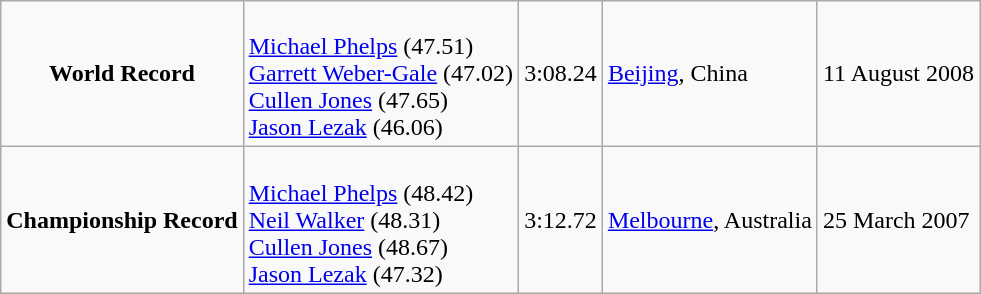<table class="wikitable" border="1" align="center">
<tr>
<td align="center"><strong>World Record</strong></td>
<td><br><a href='#'>Michael Phelps</a> (47.51)<br><a href='#'>Garrett Weber-Gale</a> (47.02)<br><a href='#'>Cullen Jones</a> (47.65)<br><a href='#'>Jason Lezak</a> (46.06)</td>
<td>3:08.24</td>
<td><a href='#'>Beijing</a>, China</td>
<td>11 August 2008</td>
</tr>
<tr>
<td align="center"><strong>Championship Record</strong></td>
<td><br><a href='#'>Michael Phelps</a> (48.42)<br><a href='#'>Neil Walker</a> (48.31)<br><a href='#'>Cullen Jones</a> (48.67)<br><a href='#'>Jason Lezak</a> (47.32)</td>
<td>3:12.72</td>
<td><a href='#'>Melbourne</a>, Australia</td>
<td>25 March 2007</td>
</tr>
</table>
